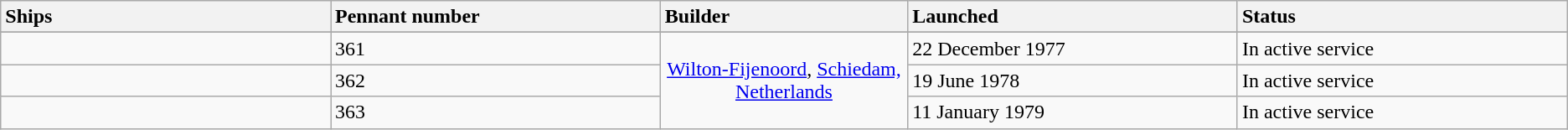<table class="wikitable">
<tr>
<th style="text-align:left; width:20%;">Ships</th>
<th style="text-align:left; width:20%">Pennant number</th>
<th style="text-align:left; width:15%">Builder</th>
<th style="text-align:left; width:20%;">Launched</th>
<th style="text-align:left; width:20%;">Status</th>
</tr>
<tr>
</tr>
<tr>
<td></td>
<td>361</td>
<td rowspan=3 align=center><a href='#'>Wilton-Fijenoord</a>, <a href='#'>Schiedam, Netherlands</a></td>
<td>22 December 1977</td>
<td>In active service</td>
</tr>
<tr>
<td></td>
<td>362</td>
<td>19 June 1978</td>
<td>In active service</td>
</tr>
<tr>
<td></td>
<td>363</td>
<td>11 January 1979</td>
<td>In active service</td>
</tr>
</table>
